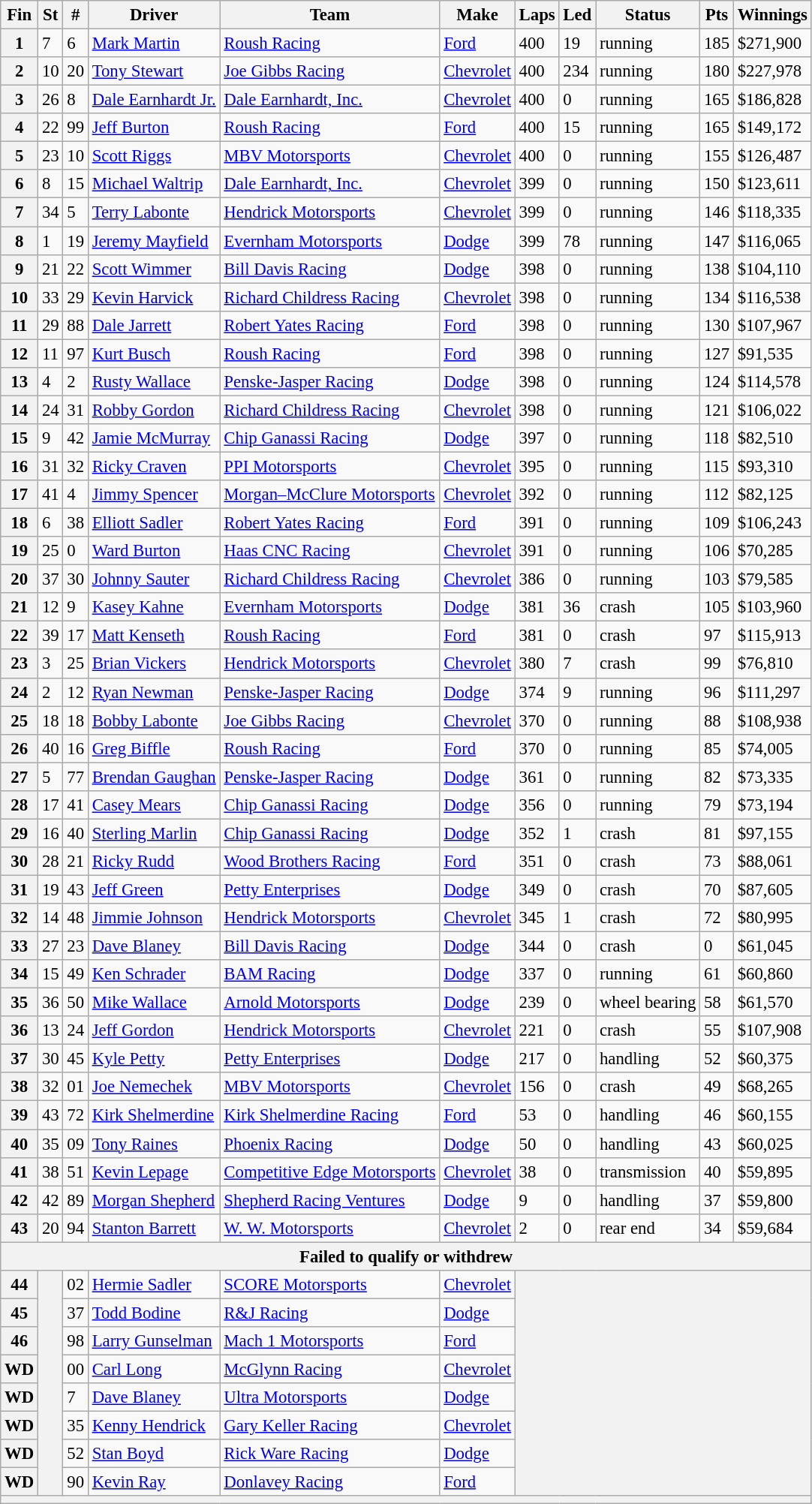<table class="wikitable" style="font-size:95%">
<tr>
<th>Fin</th>
<th>St</th>
<th>#</th>
<th>Driver</th>
<th>Team</th>
<th>Make</th>
<th>Laps</th>
<th>Led</th>
<th>Status</th>
<th>Pts</th>
<th>Winnings</th>
</tr>
<tr>
<th>1</th>
<td>7</td>
<td>6</td>
<td><a href='#'>Mark Martin</a></td>
<td><a href='#'>Roush Racing</a></td>
<td><a href='#'>Ford</a></td>
<td>400</td>
<td>19</td>
<td>running</td>
<td>185</td>
<td>$271,900</td>
</tr>
<tr>
<th>2</th>
<td>10</td>
<td>20</td>
<td><a href='#'>Tony Stewart</a></td>
<td><a href='#'>Joe Gibbs Racing</a></td>
<td><a href='#'>Chevrolet</a></td>
<td>400</td>
<td>234</td>
<td>running</td>
<td>180</td>
<td>$227,978</td>
</tr>
<tr>
<th>3</th>
<td>26</td>
<td>8</td>
<td><a href='#'>Dale Earnhardt Jr.</a></td>
<td><a href='#'>Dale Earnhardt, Inc.</a></td>
<td><a href='#'>Chevrolet</a></td>
<td>400</td>
<td>0</td>
<td>running</td>
<td>165</td>
<td>$186,828</td>
</tr>
<tr>
<th>4</th>
<td>22</td>
<td>99</td>
<td><a href='#'>Jeff Burton</a></td>
<td><a href='#'>Roush Racing</a></td>
<td><a href='#'>Ford</a></td>
<td>400</td>
<td>15</td>
<td>running</td>
<td>165</td>
<td>$149,172</td>
</tr>
<tr>
<th>5</th>
<td>23</td>
<td>10</td>
<td><a href='#'>Scott Riggs</a></td>
<td><a href='#'>MBV Motorsports</a></td>
<td><a href='#'>Chevrolet</a></td>
<td>400</td>
<td>0</td>
<td>running</td>
<td>155</td>
<td>$126,487</td>
</tr>
<tr>
<th>6</th>
<td>8</td>
<td>15</td>
<td><a href='#'>Michael Waltrip</a></td>
<td><a href='#'>Dale Earnhardt, Inc.</a></td>
<td><a href='#'>Chevrolet</a></td>
<td>399</td>
<td>0</td>
<td>running</td>
<td>150</td>
<td>$123,611</td>
</tr>
<tr>
<th>7</th>
<td>34</td>
<td>5</td>
<td><a href='#'>Terry Labonte</a></td>
<td><a href='#'>Hendrick Motorsports</a></td>
<td><a href='#'>Chevrolet</a></td>
<td>399</td>
<td>0</td>
<td>running</td>
<td>146</td>
<td>$118,335</td>
</tr>
<tr>
<th>8</th>
<td>1</td>
<td>19</td>
<td><a href='#'>Jeremy Mayfield</a></td>
<td><a href='#'>Evernham Motorsports</a></td>
<td><a href='#'>Dodge</a></td>
<td>399</td>
<td>78</td>
<td>running</td>
<td>147</td>
<td>$116,065</td>
</tr>
<tr>
<th>9</th>
<td>21</td>
<td>22</td>
<td><a href='#'>Scott Wimmer</a></td>
<td><a href='#'>Bill Davis Racing</a></td>
<td><a href='#'>Dodge</a></td>
<td>398</td>
<td>0</td>
<td>running</td>
<td>138</td>
<td>$104,110</td>
</tr>
<tr>
<th>10</th>
<td>33</td>
<td>29</td>
<td><a href='#'>Kevin Harvick</a></td>
<td><a href='#'>Richard Childress Racing</a></td>
<td><a href='#'>Chevrolet</a></td>
<td>398</td>
<td>0</td>
<td>running</td>
<td>134</td>
<td>$116,538</td>
</tr>
<tr>
<th>11</th>
<td>29</td>
<td>88</td>
<td><a href='#'>Dale Jarrett</a></td>
<td><a href='#'>Robert Yates Racing</a></td>
<td><a href='#'>Ford</a></td>
<td>398</td>
<td>0</td>
<td>running</td>
<td>130</td>
<td>$107,967</td>
</tr>
<tr>
<th>12</th>
<td>11</td>
<td>97</td>
<td><a href='#'>Kurt Busch</a></td>
<td><a href='#'>Roush Racing</a></td>
<td><a href='#'>Ford</a></td>
<td>398</td>
<td>0</td>
<td>running</td>
<td>127</td>
<td>$91,535</td>
</tr>
<tr>
<th>13</th>
<td>4</td>
<td>2</td>
<td><a href='#'>Rusty Wallace</a></td>
<td><a href='#'>Penske-Jasper Racing</a></td>
<td><a href='#'>Dodge</a></td>
<td>398</td>
<td>0</td>
<td>running</td>
<td>124</td>
<td>$114,578</td>
</tr>
<tr>
<th>14</th>
<td>24</td>
<td>31</td>
<td><a href='#'>Robby Gordon</a></td>
<td><a href='#'>Richard Childress Racing</a></td>
<td><a href='#'>Chevrolet</a></td>
<td>398</td>
<td>0</td>
<td>running</td>
<td>121</td>
<td>$106,022</td>
</tr>
<tr>
<th>15</th>
<td>9</td>
<td>42</td>
<td><a href='#'>Jamie McMurray</a></td>
<td><a href='#'>Chip Ganassi Racing</a></td>
<td><a href='#'>Dodge</a></td>
<td>397</td>
<td>0</td>
<td>running</td>
<td>118</td>
<td>$82,510</td>
</tr>
<tr>
<th>16</th>
<td>31</td>
<td>32</td>
<td><a href='#'>Ricky Craven</a></td>
<td><a href='#'>PPI Motorsports</a></td>
<td><a href='#'>Chevrolet</a></td>
<td>395</td>
<td>0</td>
<td>running</td>
<td>115</td>
<td>$93,310</td>
</tr>
<tr>
<th>17</th>
<td>41</td>
<td>4</td>
<td><a href='#'>Jimmy Spencer</a></td>
<td><a href='#'>Morgan–McClure Motorsports</a></td>
<td><a href='#'>Chevrolet</a></td>
<td>392</td>
<td>0</td>
<td>running</td>
<td>112</td>
<td>$82,125</td>
</tr>
<tr>
<th>18</th>
<td>6</td>
<td>38</td>
<td><a href='#'>Elliott Sadler</a></td>
<td><a href='#'>Robert Yates Racing</a></td>
<td><a href='#'>Ford</a></td>
<td>391</td>
<td>0</td>
<td>running</td>
<td>109</td>
<td>$106,243</td>
</tr>
<tr>
<th>19</th>
<td>25</td>
<td>0</td>
<td><a href='#'>Ward Burton</a></td>
<td><a href='#'>Haas CNC Racing</a></td>
<td><a href='#'>Chevrolet</a></td>
<td>391</td>
<td>0</td>
<td>running</td>
<td>106</td>
<td>$70,285</td>
</tr>
<tr>
<th>20</th>
<td>37</td>
<td>30</td>
<td><a href='#'>Johnny Sauter</a></td>
<td><a href='#'>Richard Childress Racing</a></td>
<td><a href='#'>Chevrolet</a></td>
<td>386</td>
<td>0</td>
<td>running</td>
<td>103</td>
<td>$79,585</td>
</tr>
<tr>
<th>21</th>
<td>12</td>
<td>9</td>
<td><a href='#'>Kasey Kahne</a></td>
<td><a href='#'>Evernham Motorsports</a></td>
<td><a href='#'>Dodge</a></td>
<td>381</td>
<td>36</td>
<td>crash</td>
<td>105</td>
<td>$103,960</td>
</tr>
<tr>
<th>22</th>
<td>39</td>
<td>17</td>
<td><a href='#'>Matt Kenseth</a></td>
<td><a href='#'>Roush Racing</a></td>
<td><a href='#'>Ford</a></td>
<td>381</td>
<td>0</td>
<td>crash</td>
<td>97</td>
<td>$115,913</td>
</tr>
<tr>
<th>23</th>
<td>3</td>
<td>25</td>
<td><a href='#'>Brian Vickers</a></td>
<td><a href='#'>Hendrick Motorsports</a></td>
<td><a href='#'>Chevrolet</a></td>
<td>380</td>
<td>7</td>
<td>crash</td>
<td>99</td>
<td>$76,810</td>
</tr>
<tr>
<th>24</th>
<td>2</td>
<td>12</td>
<td><a href='#'>Ryan Newman</a></td>
<td><a href='#'>Penske-Jasper Racing</a></td>
<td><a href='#'>Dodge</a></td>
<td>374</td>
<td>9</td>
<td>running</td>
<td>96</td>
<td>$111,297</td>
</tr>
<tr>
<th>25</th>
<td>18</td>
<td>18</td>
<td><a href='#'>Bobby Labonte</a></td>
<td><a href='#'>Joe Gibbs Racing</a></td>
<td><a href='#'>Chevrolet</a></td>
<td>370</td>
<td>0</td>
<td>running</td>
<td>88</td>
<td>$108,938</td>
</tr>
<tr>
<th>26</th>
<td>40</td>
<td>16</td>
<td><a href='#'>Greg Biffle</a></td>
<td><a href='#'>Roush Racing</a></td>
<td><a href='#'>Ford</a></td>
<td>370</td>
<td>0</td>
<td>running</td>
<td>85</td>
<td>$74,005</td>
</tr>
<tr>
<th>27</th>
<td>5</td>
<td>77</td>
<td><a href='#'>Brendan Gaughan</a></td>
<td><a href='#'>Penske-Jasper Racing</a></td>
<td><a href='#'>Dodge</a></td>
<td>361</td>
<td>0</td>
<td>running</td>
<td>82</td>
<td>$73,335</td>
</tr>
<tr>
<th>28</th>
<td>17</td>
<td>41</td>
<td><a href='#'>Casey Mears</a></td>
<td><a href='#'>Chip Ganassi Racing</a></td>
<td><a href='#'>Dodge</a></td>
<td>356</td>
<td>0</td>
<td>running</td>
<td>79</td>
<td>$73,194</td>
</tr>
<tr>
<th>29</th>
<td>16</td>
<td>40</td>
<td><a href='#'>Sterling Marlin</a></td>
<td><a href='#'>Chip Ganassi Racing</a></td>
<td><a href='#'>Dodge</a></td>
<td>352</td>
<td>1</td>
<td>crash</td>
<td>81</td>
<td>$97,155</td>
</tr>
<tr>
<th>30</th>
<td>28</td>
<td>21</td>
<td><a href='#'>Ricky Rudd</a></td>
<td><a href='#'>Wood Brothers Racing</a></td>
<td><a href='#'>Ford</a></td>
<td>351</td>
<td>0</td>
<td>crash</td>
<td>73</td>
<td>$88,061</td>
</tr>
<tr>
<th>31</th>
<td>19</td>
<td>43</td>
<td><a href='#'>Jeff Green</a></td>
<td><a href='#'>Petty Enterprises</a></td>
<td><a href='#'>Dodge</a></td>
<td>349</td>
<td>0</td>
<td>crash</td>
<td>70</td>
<td>$87,605</td>
</tr>
<tr>
<th>32</th>
<td>14</td>
<td>48</td>
<td><a href='#'>Jimmie Johnson</a></td>
<td><a href='#'>Hendrick Motorsports</a></td>
<td><a href='#'>Chevrolet</a></td>
<td>345</td>
<td>1</td>
<td>crash</td>
<td>72</td>
<td>$80,995</td>
</tr>
<tr>
<th>33</th>
<td>27</td>
<td>23</td>
<td><a href='#'>Dave Blaney</a></td>
<td><a href='#'>Bill Davis Racing</a></td>
<td><a href='#'>Dodge</a></td>
<td>344</td>
<td>0</td>
<td>crash</td>
<td>0</td>
<td>$61,045</td>
</tr>
<tr>
<th>34</th>
<td>15</td>
<td>49</td>
<td><a href='#'>Ken Schrader</a></td>
<td><a href='#'>BAM Racing</a></td>
<td><a href='#'>Dodge</a></td>
<td>337</td>
<td>0</td>
<td>running</td>
<td>61</td>
<td>$60,860</td>
</tr>
<tr>
<th>35</th>
<td>36</td>
<td>50</td>
<td><a href='#'>Mike Wallace</a></td>
<td><a href='#'>Arnold Motorsports</a></td>
<td><a href='#'>Dodge</a></td>
<td>239</td>
<td>0</td>
<td>wheel bearing</td>
<td>58</td>
<td>$61,570</td>
</tr>
<tr>
<th>36</th>
<td>13</td>
<td>24</td>
<td><a href='#'>Jeff Gordon</a></td>
<td><a href='#'>Hendrick Motorsports</a></td>
<td><a href='#'>Chevrolet</a></td>
<td>221</td>
<td>0</td>
<td>crash</td>
<td>55</td>
<td>$107,908</td>
</tr>
<tr>
<th>37</th>
<td>30</td>
<td>45</td>
<td><a href='#'>Kyle Petty</a></td>
<td><a href='#'>Petty Enterprises</a></td>
<td><a href='#'>Dodge</a></td>
<td>217</td>
<td>0</td>
<td>handling</td>
<td>52</td>
<td>$60,375</td>
</tr>
<tr>
<th>38</th>
<td>32</td>
<td>01</td>
<td><a href='#'>Joe Nemechek</a></td>
<td><a href='#'>MBV Motorsports</a></td>
<td><a href='#'>Chevrolet</a></td>
<td>156</td>
<td>0</td>
<td>crash</td>
<td>49</td>
<td>$68,265</td>
</tr>
<tr>
<th>39</th>
<td>43</td>
<td>72</td>
<td><a href='#'>Kirk Shelmerdine</a></td>
<td><a href='#'>Kirk Shelmerdine Racing</a></td>
<td><a href='#'>Ford</a></td>
<td>53</td>
<td>0</td>
<td>handling</td>
<td>46</td>
<td>$60,155</td>
</tr>
<tr>
<th>40</th>
<td>35</td>
<td>09</td>
<td><a href='#'>Tony Raines</a></td>
<td><a href='#'>Phoenix Racing</a></td>
<td><a href='#'>Dodge</a></td>
<td>50</td>
<td>0</td>
<td>handling</td>
<td>43</td>
<td>$60,025</td>
</tr>
<tr>
<th>41</th>
<td>38</td>
<td>51</td>
<td><a href='#'>Kevin Lepage</a></td>
<td><a href='#'>Competitive Edge Motorsports</a></td>
<td><a href='#'>Chevrolet</a></td>
<td>38</td>
<td>0</td>
<td>transmission</td>
<td>40</td>
<td>$59,895</td>
</tr>
<tr>
<th>42</th>
<td>42</td>
<td>89</td>
<td><a href='#'>Morgan Shepherd</a></td>
<td><a href='#'>Shepherd Racing Ventures</a></td>
<td><a href='#'>Dodge</a></td>
<td>9</td>
<td>0</td>
<td>handling</td>
<td>37</td>
<td>$59,800</td>
</tr>
<tr>
<th>43</th>
<td>20</td>
<td>94</td>
<td><a href='#'>Stanton Barrett</a></td>
<td><a href='#'>W. W. Motorsports</a></td>
<td><a href='#'>Chevrolet</a></td>
<td>2</td>
<td>0</td>
<td>rear end</td>
<td>34</td>
<td>$59,684</td>
</tr>
<tr>
<th colspan="11">Failed to qualify or withdrew</th>
</tr>
<tr>
<th>44</th>
<th rowspan="8"></th>
<td>02</td>
<td><a href='#'>Hermie Sadler</a></td>
<td><a href='#'>SCORE Motorsports</a></td>
<td><a href='#'>Chevrolet</a></td>
<th colspan="5" rowspan="8"></th>
</tr>
<tr>
<th>45</th>
<td>37</td>
<td><a href='#'>Todd Bodine</a></td>
<td><a href='#'>R&J Racing</a></td>
<td><a href='#'>Dodge</a></td>
</tr>
<tr>
<th>46</th>
<td>98</td>
<td><a href='#'>Larry Gunselman</a></td>
<td><a href='#'>Mach 1 Motorsports</a></td>
<td><a href='#'>Ford</a></td>
</tr>
<tr>
<th>WD</th>
<td>00</td>
<td><a href='#'>Carl Long</a></td>
<td><a href='#'>McGlynn Racing</a></td>
<td><a href='#'>Chevrolet</a></td>
</tr>
<tr>
<th>WD</th>
<td>7</td>
<td><a href='#'>Dave Blaney</a></td>
<td><a href='#'>Ultra Motorsports</a></td>
<td><a href='#'>Dodge</a></td>
</tr>
<tr>
<th>WD</th>
<td>35</td>
<td><a href='#'>Kenny Hendrick</a></td>
<td><a href='#'>Gary Keller Racing</a></td>
<td><a href='#'>Chevrolet</a></td>
</tr>
<tr>
<th>WD</th>
<td>52</td>
<td><a href='#'>Stan Boyd</a></td>
<td><a href='#'>Rick Ware Racing</a></td>
<td><a href='#'>Dodge</a></td>
</tr>
<tr>
<th>WD</th>
<td>90</td>
<td><a href='#'>Kevin Ray</a></td>
<td><a href='#'>Donlavey Racing</a></td>
<td><a href='#'>Ford</a></td>
</tr>
<tr>
<th colspan="11"></th>
</tr>
</table>
